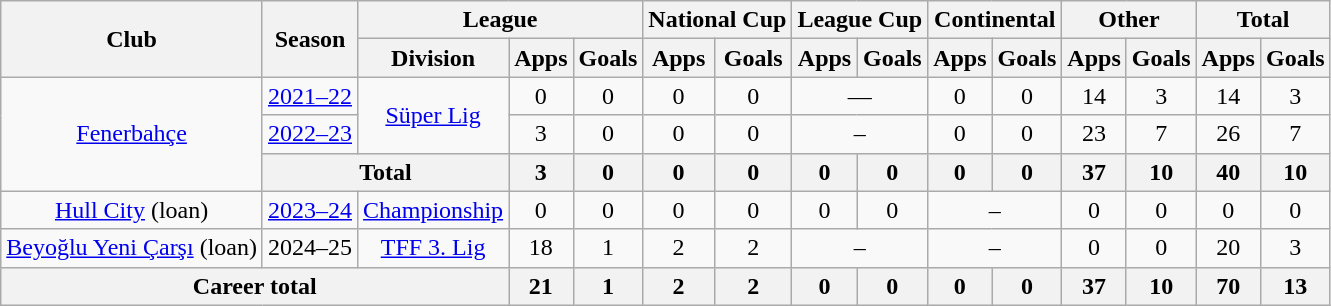<table class=wikitable style=text-align:center>
<tr>
<th rowspan="2">Club</th>
<th rowspan="2">Season</th>
<th colspan="3">League</th>
<th colspan="2">National Cup</th>
<th colspan="2">League Cup</th>
<th colspan="2">Continental</th>
<th colspan="2">Other</th>
<th colspan="2">Total</th>
</tr>
<tr>
<th>Division</th>
<th>Apps</th>
<th>Goals</th>
<th>Apps</th>
<th>Goals</th>
<th>Apps</th>
<th>Goals</th>
<th>Apps</th>
<th>Goals</th>
<th>Apps</th>
<th>Goals</th>
<th>Apps</th>
<th>Goals</th>
</tr>
<tr>
<td rowspan="3"><a href='#'>Fenerbahçe</a></td>
<td><a href='#'>2021–22</a></td>
<td rowspan=2><a href='#'>Süper Lig</a></td>
<td>0</td>
<td>0</td>
<td>0</td>
<td>0</td>
<td colspan="2">—</td>
<td>0</td>
<td>0</td>
<td>14</td>
<td>3</td>
<td>14</td>
<td>3</td>
</tr>
<tr>
<td><a href='#'>2022–23</a></td>
<td>3</td>
<td>0</td>
<td>0</td>
<td>0</td>
<td colspan="2">–</td>
<td>0</td>
<td>0</td>
<td>23</td>
<td>7</td>
<td>26</td>
<td>7</td>
</tr>
<tr>
<th colspan=2>Total</th>
<th>3</th>
<th>0</th>
<th>0</th>
<th>0</th>
<th>0</th>
<th>0</th>
<th>0</th>
<th>0</th>
<th>37</th>
<th>10</th>
<th>40</th>
<th>10</th>
</tr>
<tr>
<td><a href='#'>Hull City</a> (loan)</td>
<td><a href='#'>2023–24</a></td>
<td><a href='#'>Championship</a></td>
<td>0</td>
<td>0</td>
<td>0</td>
<td>0</td>
<td>0</td>
<td>0</td>
<td colspan="2">–</td>
<td>0</td>
<td>0</td>
<td>0</td>
<td>0</td>
</tr>
<tr>
<td><a href='#'>Beyoğlu Yeni Çarşı</a> (loan)</td>
<td>2024–25</td>
<td><a href='#'>TFF 3. Lig</a></td>
<td>18</td>
<td>1</td>
<td>2</td>
<td>2</td>
<td colspan="2">–</td>
<td colspan="2">–</td>
<td>0</td>
<td>0</td>
<td>20</td>
<td>3</td>
</tr>
<tr>
<th colspan="3">Career total</th>
<th>21</th>
<th>1</th>
<th>2</th>
<th>2</th>
<th>0</th>
<th>0</th>
<th>0</th>
<th>0</th>
<th>37</th>
<th>10</th>
<th>70</th>
<th>13</th>
</tr>
</table>
